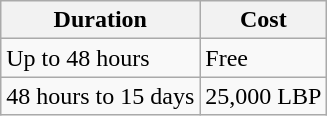<table class="wikitable">
<tr>
<th>Duration</th>
<th>Cost</th>
</tr>
<tr>
<td>Up to 48 hours</td>
<td>Free</td>
</tr>
<tr>
<td>48 hours to 15 days</td>
<td>25,000 LBP</td>
</tr>
</table>
